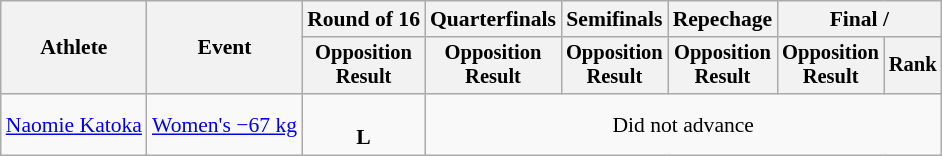<table class="wikitable" style="font-size:90%;">
<tr>
<th rowspan=2>Athlete</th>
<th rowspan=2>Event</th>
<th>Round of 16</th>
<th>Quarterfinals</th>
<th>Semifinals</th>
<th>Repechage</th>
<th colspan=2>Final / </th>
</tr>
<tr style="font-size:95%">
<th>Opposition<br>Result</th>
<th>Opposition<br>Result</th>
<th>Opposition<br>Result</th>
<th>Opposition<br>Result</th>
<th>Opposition<br>Result</th>
<th>Rank</th>
</tr>
<tr align=center>
<td align=left><a href='#'>Naomie Katoka</a></td>
<td align=left><a href='#'>Women's −67 kg</a></td>
<td><br><strong>L</strong> </td>
<td colspan=5>Did not advance</td>
</tr>
</table>
